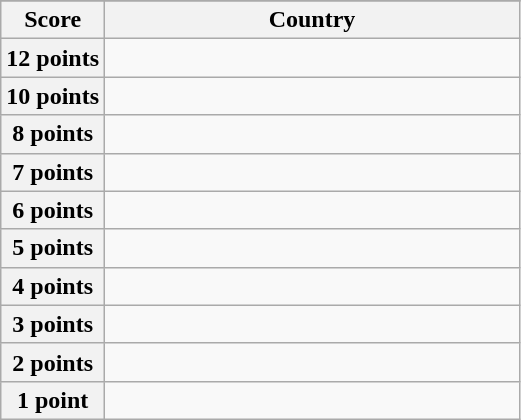<table class="wikitable">
<tr>
</tr>
<tr>
<th scope="col" width="20%">Score</th>
<th scope="col">Country</th>
</tr>
<tr>
<th scope="row">12 points</th>
<td></td>
</tr>
<tr>
<th scope="row">10 points</th>
<td></td>
</tr>
<tr>
<th scope="row">8 points</th>
<td></td>
</tr>
<tr>
<th scope="row">7 points</th>
<td></td>
</tr>
<tr>
<th scope="row">6 points</th>
<td></td>
</tr>
<tr>
<th scope="row">5 points</th>
<td></td>
</tr>
<tr>
<th scope="row">4 points</th>
<td></td>
</tr>
<tr>
<th scope="row">3 points</th>
<td></td>
</tr>
<tr>
<th scope="row">2 points</th>
<td></td>
</tr>
<tr>
<th scope="row">1 point</th>
<td></td>
</tr>
</table>
